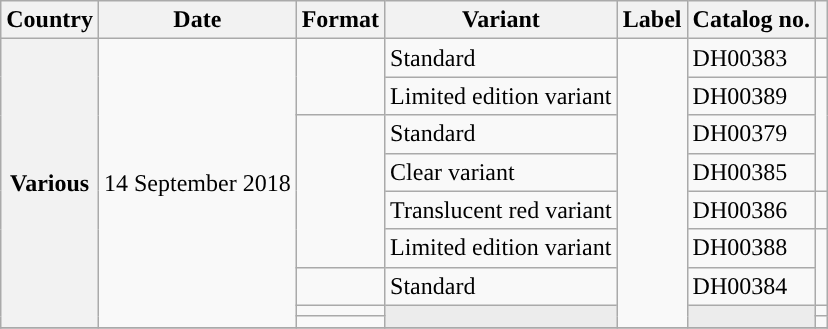<table class="wikitable">
<tr>
<th>Country</th>
<th>Date</th>
<th>Format</th>
<th>Variant</th>
<th>Label</th>
<th>Catalog no.</th>
<th></th>
</tr>
<tr>
<th scope="row" rowspan="9">Various</th>
<td rowspan="9">14 September 2018</td>
<td rowspan="2"></td>
<td>Standard</td>
<td rowspan="9"></td>
<td>DH00383</td>
<td></td>
</tr>
<tr>
<td>Limited edition variant</td>
<td>DH00389</td>
<td rowspan="3"></td>
</tr>
<tr>
<td rowspan="4"></td>
<td>Standard</td>
<td>DH00379</td>
</tr>
<tr>
<td>Clear variant</td>
<td>DH00385</td>
</tr>
<tr>
<td>Translucent red variant</td>
<td>DH00386</td>
<td></td>
</tr>
<tr>
<td>Limited edition variant</td>
<td>DH00388</td>
<td rowspan="2"></td>
</tr>
<tr>
<td rowspan="1"></td>
<td>Standard</td>
<td>DH00384</td>
</tr>
<tr>
<td rowspan="1"></td>
<td rowspan="2" style="background: #ececec"></td>
<td rowspan="2" style="background: #ececec"></td>
<td></td>
</tr>
<tr>
<td rowspan="1"></td>
<td></td>
</tr>
<tr>
</tr>
</table>
